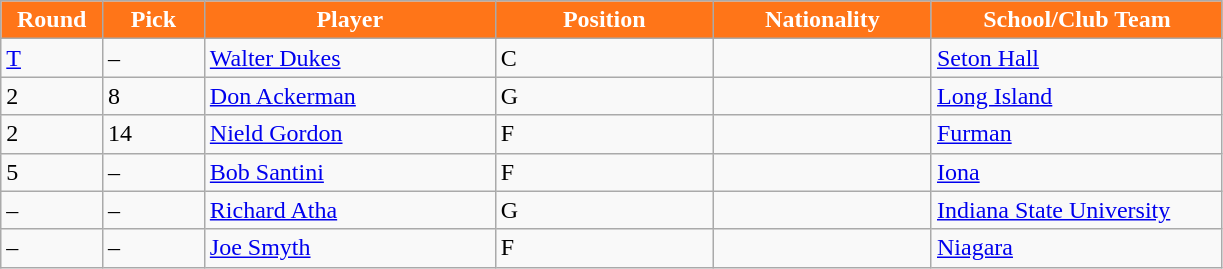<table class="wikitable sortable sortable">
<tr>
<th style="background:#FF7518;color:#FFFFFF;" width="7%">Round</th>
<th style="background:#FF7518;color:#FFFFFF;" width="7%">Pick</th>
<th style="background:#FF7518;color:#FFFFFF;" width="20%">Player</th>
<th style="background:#FF7518;color:#FFFFFF;" width="15%">Position</th>
<th style="background:#FF7518;color:#FFFFFF;" width="15%">Nationality</th>
<th style="background:#FF7518;color:#FFFFFF;" width="20%">School/Club Team</th>
</tr>
<tr>
<td><a href='#'>T</a></td>
<td>–</td>
<td><a href='#'>Walter Dukes</a></td>
<td>C</td>
<td></td>
<td><a href='#'>Seton Hall</a></td>
</tr>
<tr>
<td>2</td>
<td>8</td>
<td><a href='#'>Don Ackerman</a></td>
<td>G</td>
<td></td>
<td><a href='#'>Long Island</a></td>
</tr>
<tr>
<td>2</td>
<td>14</td>
<td><a href='#'>Nield Gordon</a></td>
<td>F</td>
<td></td>
<td><a href='#'>Furman</a></td>
</tr>
<tr>
<td>5</td>
<td>–</td>
<td><a href='#'>Bob Santini</a></td>
<td>F</td>
<td></td>
<td><a href='#'>Iona</a></td>
</tr>
<tr>
<td>–</td>
<td>–</td>
<td><a href='#'>Richard Atha</a></td>
<td>G</td>
<td></td>
<td><a href='#'>Indiana State University</a></td>
</tr>
<tr>
<td>–</td>
<td>–</td>
<td><a href='#'>Joe Smyth</a></td>
<td>F</td>
<td></td>
<td><a href='#'>Niagara</a></td>
</tr>
</table>
